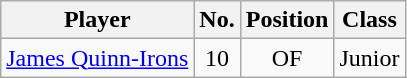<table class="wikitable" style="text-align:center">
<tr>
<th>Player</th>
<th>No.</th>
<th>Position</th>
<th>Class</th>
</tr>
<tr>
<td><a href='#'>James Quinn-Irons</a></td>
<td>10</td>
<td>OF</td>
<td>Junior</td>
</tr>
</table>
